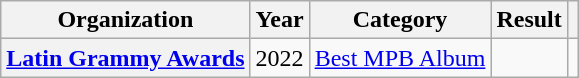<table class="wikitable sortable plainrowheaders" style="border:none; margin:0; text-align:center;">
<tr>
<th scope="col">Organization</th>
<th scope="col">Year</th>
<th scope="col">Category</th>
<th scope="col">Result</th>
<th scope="col" class="unsortable"></th>
</tr>
<tr>
<th scope="row"><a href='#'>Latin Grammy Awards</a></th>
<td>2022</td>
<td><a href='#'>Best MPB Album</a></td>
<td></td>
<td></td>
</tr>
</table>
